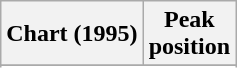<table class="wikitable sortable plainrowheaders" style="text-align:center">
<tr>
<th>Chart (1995)</th>
<th>Peak<br>position</th>
</tr>
<tr>
</tr>
<tr>
</tr>
<tr>
</tr>
</table>
